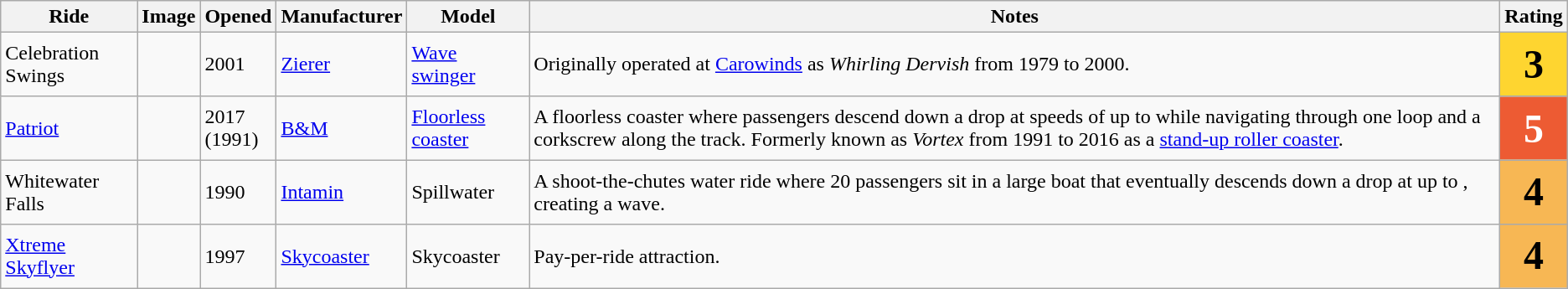<table class="wikitable sortable">
<tr>
<th>Ride</th>
<th class="unsortable">Image</th>
<th>Opened</th>
<th>Manufacturer</th>
<th>Model</th>
<th class="unsortable">Notes</th>
<th>Rating</th>
</tr>
<tr>
<td>Celebration Swings</td>
<td></td>
<td>2001</td>
<td><a href='#'>Zierer</a></td>
<td><a href='#'>Wave swinger</a></td>
<td>Originally operated at <a href='#'>Carowinds</a> as <em>Whirling Dervish</em> from 1979 to 2000.</td>
<td style="background:#FED530;text-align:center;font-size:200%;"><strong>3</strong></td>
</tr>
<tr>
<td><a href='#'>Patriot</a></td>
<td></td>
<td>2017<br>(1991)</td>
<td><a href='#'>B&M</a></td>
<td><a href='#'>Floorless coaster</a></td>
<td>A floorless coaster where passengers descend down a  drop at speeds of up to  while navigating through one loop and a corkscrew along the  track. Formerly known as <em>Vortex</em> from 1991 to 2016 as a <a href='#'>stand-up roller coaster</a>.</td>
<td style="background:#ED5B33;text-align:center;font-size:200%;color:#fff;"><strong>5</strong></td>
</tr>
<tr>
<td>Whitewater Falls</td>
<td></td>
<td>1990</td>
<td><a href='#'>Intamin</a></td>
<td>Spillwater</td>
<td>A shoot-the-chutes water ride where 20 passengers sit in a large boat that eventually descends down a  drop at up to , creating a  wave.</td>
<td style="background:#F7B754;text-align:center;font-size:200%;"><strong>4</strong></td>
</tr>
<tr>
<td><a href='#'>Xtreme Skyflyer</a></td>
<td></td>
<td>1997</td>
<td><a href='#'>Skycoaster</a></td>
<td>Skycoaster</td>
<td>Pay-per-ride attraction.</td>
<td style="background:#F7B754;text-align:center;font-size:200%;"><strong>4</strong></td>
</tr>
</table>
